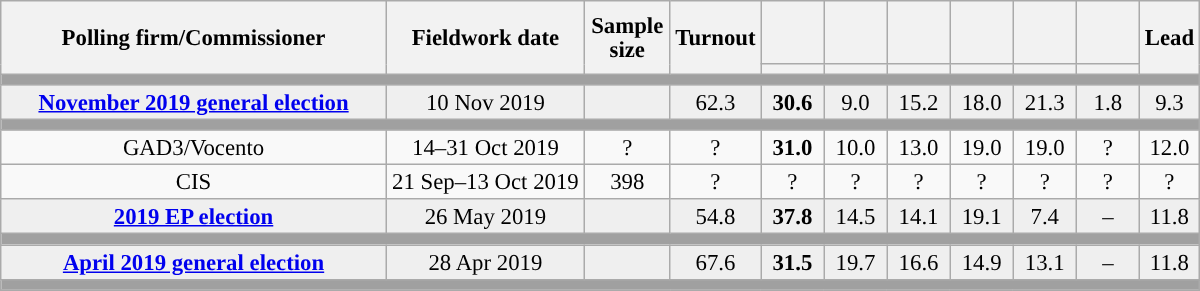<table class="wikitable collapsible collapsed" style="text-align:center; font-size:95%; line-height:16px;">
<tr style="height:42px;">
<th style="width:250px;" rowspan="2">Polling firm/Commissioner</th>
<th style="width:125px;" rowspan="2">Fieldwork date</th>
<th style="width:50px;" rowspan="2">Sample size</th>
<th style="width:45px;" rowspan="2">Turnout</th>
<th style="width:35px;"></th>
<th style="width:35px;"></th>
<th style="width:35px;"></th>
<th style="width:35px;"></th>
<th style="width:35px;"></th>
<th style="width:35px;"></th>
<th style="width:30px;" rowspan="2">Lead</th>
</tr>
<tr>
<th style="color:inherit;background:"></th>
<th style="color:inherit;background:"></th>
<th style="color:inherit;background:"></th>
<th style="color:inherit;background:"></th>
<th style="color:inherit;background:"></th>
<th style="color:inherit;background:"></th>
</tr>
<tr>
<td colspan="11" style="background:#A0A0A0"></td>
</tr>
<tr style="background:#EFEFEF;">
<td><strong><a href='#'>November 2019 general election</a></strong></td>
<td>10 Nov 2019</td>
<td></td>
<td>62.3</td>
<td><strong>30.6</strong><br></td>
<td>9.0<br></td>
<td>15.2<br></td>
<td>18.0<br></td>
<td>21.3<br></td>
<td>1.8<br></td>
<td style="background:">9.3</td>
</tr>
<tr>
<td colspan="11" style="background:#A0A0A0"></td>
</tr>
<tr>
<td>GAD3/Vocento</td>
<td>14–31 Oct 2019</td>
<td>?</td>
<td>?</td>
<td><strong>31.0</strong><br></td>
<td>10.0<br></td>
<td>13.0<br></td>
<td>19.0<br></td>
<td>19.0<br></td>
<td>?<br></td>
<td style="background:">12.0</td>
</tr>
<tr>
<td>CIS</td>
<td>21 Sep–13 Oct 2019</td>
<td>398</td>
<td>?</td>
<td>?<br></td>
<td>?<br></td>
<td>?<br></td>
<td>?<br></td>
<td>?<br></td>
<td>?<br></td>
<td style="background:">?</td>
</tr>
<tr style="background:#EFEFEF;">
<td><strong><a href='#'>2019 EP election</a></strong></td>
<td>26 May 2019</td>
<td></td>
<td>54.8</td>
<td><strong>37.8</strong><br></td>
<td>14.5<br></td>
<td>14.1<br></td>
<td>19.1<br></td>
<td>7.4<br></td>
<td>–</td>
<td style="background:">11.8</td>
</tr>
<tr>
<td colspan="11" style="background:#A0A0A0"></td>
</tr>
<tr style="background:#EFEFEF;">
<td><strong><a href='#'>April 2019 general election</a></strong></td>
<td>28 Apr 2019</td>
<td></td>
<td>67.6</td>
<td><strong>31.5</strong><br></td>
<td>19.7<br></td>
<td>16.6<br></td>
<td>14.9<br></td>
<td>13.1<br></td>
<td>–</td>
<td style="background:">11.8</td>
</tr>
<tr>
<td colspan="11" style="background:#A0A0A0"></td>
</tr>
<tr>
</tr>
</table>
